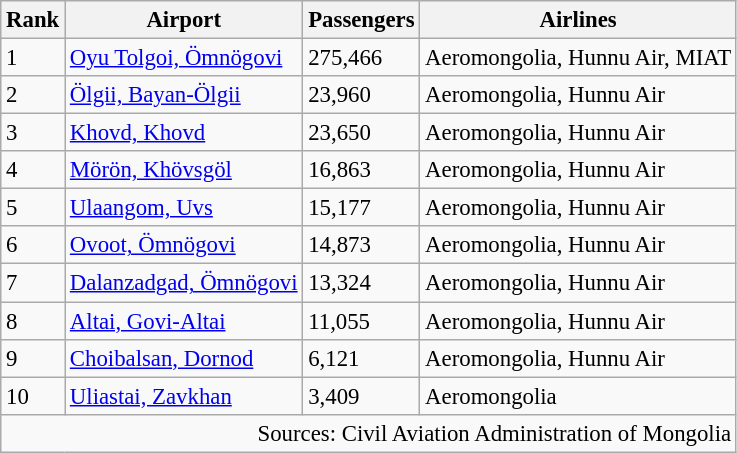<table class="wikitable sortable" style="font-size: 95%">
<tr>
<th>Rank</th>
<th>Airport</th>
<th>Passengers</th>
<th>Airlines</th>
</tr>
<tr>
<td>1</td>
<td><a href='#'>Oyu Tolgoi, Ömnögovi</a></td>
<td>275,466</td>
<td>Aeromongolia, Hunnu Air, MIAT</td>
</tr>
<tr>
<td>2</td>
<td><a href='#'>Ölgii, Bayan-Ölgii</a></td>
<td>23,960</td>
<td>Aeromongolia, Hunnu Air</td>
</tr>
<tr>
<td>3</td>
<td><a href='#'>Khovd, Khovd</a></td>
<td>23,650</td>
<td>Aeromongolia, Hunnu Air</td>
</tr>
<tr>
<td>4</td>
<td><a href='#'>Mörön, Khövsgöl</a></td>
<td>16,863</td>
<td>Aeromongolia, Hunnu Air</td>
</tr>
<tr>
<td>5</td>
<td><a href='#'>Ulaangom, Uvs</a></td>
<td>15,177</td>
<td>Aeromongolia, Hunnu Air</td>
</tr>
<tr>
<td>6</td>
<td><a href='#'>Ovoot, Ömnögovi</a></td>
<td>14,873</td>
<td>Aeromongolia, Hunnu Air</td>
</tr>
<tr>
<td>7</td>
<td><a href='#'>Dalanzadgad, Ömnögovi</a></td>
<td>13,324</td>
<td>Aeromongolia, Hunnu Air</td>
</tr>
<tr>
<td>8</td>
<td><a href='#'>Altai, Govi-Altai</a></td>
<td>11,055</td>
<td>Aeromongolia, Hunnu Air</td>
</tr>
<tr>
<td>9</td>
<td><a href='#'>Choibalsan, Dornod</a></td>
<td>6,121</td>
<td>Aeromongolia, Hunnu Air</td>
</tr>
<tr>
<td>10</td>
<td><a href='#'>Uliastai, Zavkhan</a></td>
<td>3,409</td>
<td>Aeromongolia</td>
</tr>
<tr>
<td colspan=4 align="right">Sources: Civil Aviation Administration of Mongolia</td>
</tr>
</table>
